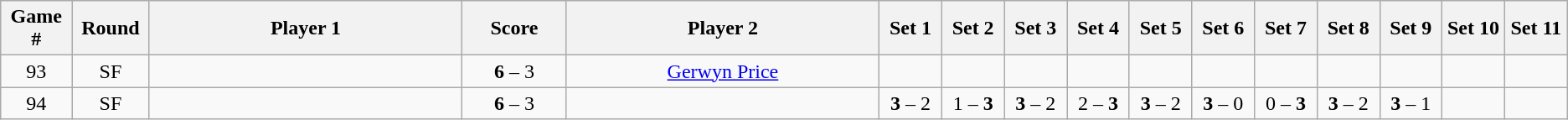<table class="wikitable">
<tr>
<th width="2%">Game #</th>
<th width="2%">Round</th>
<th width="15%">Player 1</th>
<th width="5%">Score</th>
<th width="15%">Player 2</th>
<th width="3%">Set 1</th>
<th width="3%">Set 2</th>
<th width="3%">Set 3</th>
<th width="3%">Set 4</th>
<th width="3%">Set 5</th>
<th width="3%">Set 6</th>
<th width="3%">Set 7</th>
<th width="3%">Set 8</th>
<th width="3%">Set 9</th>
<th width="3%">Set 10</th>
<th width="3%">Set 11</th>
</tr>
<tr style=text-align:center;">
<td>93</td>
<td>SF</td>
<td></td>
<td><strong>6</strong> – 3</td>
<td><a href='#'>Gerwyn Price</a> </td>
<td></td>
<td></td>
<td></td>
<td></td>
<td></td>
<td></td>
<td></td>
<td></td>
<td></td>
<td></td>
<td></td>
</tr>
<tr style=text-align:center;">
<td>94</td>
<td>SF</td>
<td></td>
<td><strong>6</strong> – 3</td>
<td></td>
<td><strong>3</strong> – 2</td>
<td>1 – <strong>3</strong></td>
<td><strong>3</strong> – 2</td>
<td>2 – <strong>3</strong></td>
<td><strong>3</strong> – 2</td>
<td><strong>3</strong> – 0</td>
<td>0 – <strong>3</strong></td>
<td><strong>3</strong> – 2</td>
<td><strong>3</strong> – 1</td>
<td></td>
<td></td>
</tr>
</table>
